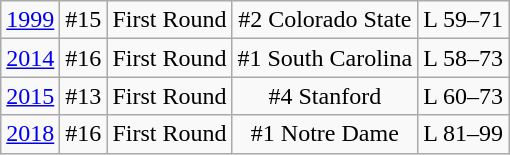<table class="wikitable">
<tr align="center">
<td><a href='#'>1999</a></td>
<td>#15</td>
<td>First Round</td>
<td>#2 Colorado State</td>
<td>L 59–71</td>
</tr>
<tr align="center">
<td><a href='#'>2014</a></td>
<td>#16</td>
<td>First Round</td>
<td>#1 South Carolina</td>
<td>L 58–73</td>
</tr>
<tr align="center">
<td><a href='#'>2015</a></td>
<td>#13</td>
<td>First Round</td>
<td>#4 Stanford</td>
<td>L 60–73</td>
</tr>
<tr align="center">
<td><a href='#'>2018</a></td>
<td>#16</td>
<td>First Round</td>
<td>#1 Notre Dame</td>
<td>L 81–99</td>
</tr>
</table>
